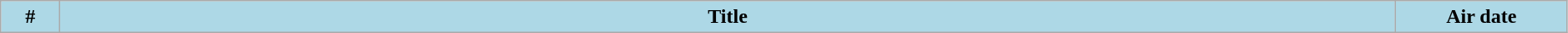<table class="wikitable plainrowheaders" style="width:99%; background:#fff;">
<tr>
<th style="background:#add8e6; width:40px;">#</th>
<th style="background: #add8e6;">Title</th>
<th style="background:#add8e6; width:130px;">Air date<br>





</th>
</tr>
</table>
